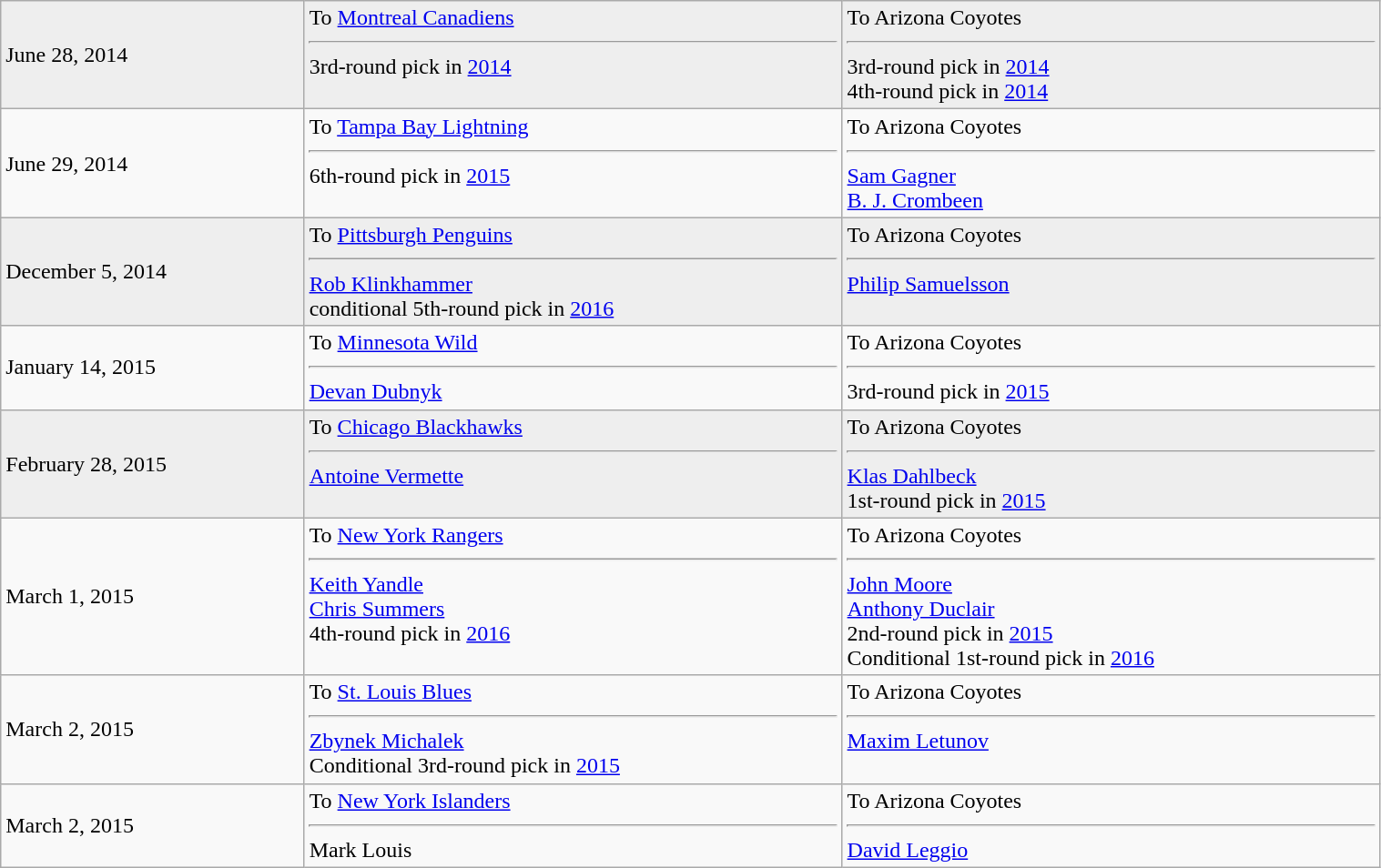<table class="wikitable" style="border:1px solid #999999; width:80%;">
<tr bgcolor="eeeeee">
<td>June 28, 2014</td>
<td valign="top">To <a href='#'>Montreal Canadiens</a><hr>3rd-round pick in <a href='#'>2014</a></td>
<td valign="top">To Arizona Coyotes<hr>3rd-round pick in <a href='#'>2014</a><br>4th-round pick in <a href='#'>2014</a></td>
</tr>
<tr>
<td>June 29, 2014</td>
<td valign="top">To <a href='#'>Tampa Bay Lightning</a><hr>6th-round pick in <a href='#'>2015</a></td>
<td valign="top">To Arizona Coyotes<hr><a href='#'>Sam Gagner</a><br><a href='#'>B. J. Crombeen</a></td>
</tr>
<tr bgcolor="eeeeee">
<td>December 5, 2014</td>
<td valign="top">To <a href='#'>Pittsburgh Penguins</a><hr><a href='#'>Rob Klinkhammer</a><br>conditional 5th-round pick in <a href='#'>2016</a></td>
<td valign="top">To Arizona Coyotes<hr><a href='#'>Philip Samuelsson</a></td>
</tr>
<tr>
<td>January 14, 2015</td>
<td valign="top">To <a href='#'>Minnesota Wild</a><hr><a href='#'>Devan Dubnyk</a></td>
<td valign="top">To Arizona Coyotes<hr>3rd-round pick in <a href='#'>2015</a></td>
</tr>
<tr bgcolor="eeeeee">
<td>February 28, 2015</td>
<td valign="top">To <a href='#'>Chicago Blackhawks</a><hr><a href='#'>Antoine Vermette</a></td>
<td valign="top">To Arizona Coyotes<hr> <a href='#'>Klas Dahlbeck</a><br>1st-round pick in <a href='#'>2015</a></td>
</tr>
<tr>
<td style="width:22%;">March 1, 2015</td>
<td style="width:39%;" valign="top">To <a href='#'>New York Rangers</a><hr><a href='#'>Keith Yandle</a><br><a href='#'>Chris Summers</a><br>4th-round pick in <a href='#'>2016</a></td>
<td style="width:39%;" valign="top">To Arizona Coyotes<hr><a href='#'>John Moore</a><br><a href='#'>Anthony Duclair</a><br>2nd-round pick in <a href='#'>2015</a><br>Conditional 1st-round pick in <a href='#'>2016</a></td>
</tr>
<tr>
<td>March 2, 2015</td>
<td style="width:39%;" valign="top">To <a href='#'>St. Louis Blues</a><hr><a href='#'>Zbynek Michalek</a><br>Conditional 3rd-round pick in <a href='#'>2015</a></td>
<td style="width:39%;" valign="top">To Arizona Coyotes<hr><a href='#'>Maxim Letunov</a></td>
</tr>
<tr>
<td>March 2, 2015</td>
<td style="width:39%;" valign="top">To <a href='#'>New York Islanders</a><hr>Mark Louis</td>
<td style="width:39%;" valign="top">To Arizona Coyotes<hr><a href='#'>David Leggio</a></td>
</tr>
</table>
